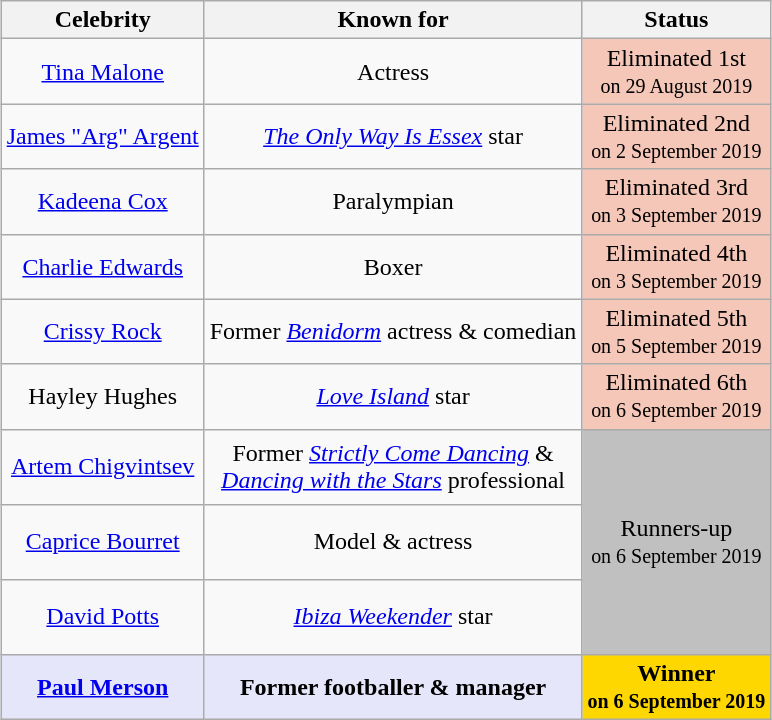<table class="wikitable" style="margin: auto; text-align: center">
<tr>
<th>Celebrity</th>
<th>Known for</th>
<th>Status</th>
</tr>
<tr>
<td><a href='#'>Tina Malone</a></td>
<td>Actress</td>
<td style="background:#f4c7b8;">Eliminated 1st<br><small>on 29 August 2019</small></td>
</tr>
<tr>
<td><a href='#'>James "Arg" Argent</a></td>
<td><em><a href='#'>The Only Way Is Essex</a></em> star</td>
<td style="background:#f4c7b8;">Eliminated 2nd<br><small>on 2 September 2019</small></td>
</tr>
<tr>
<td><a href='#'>Kadeena Cox</a></td>
<td>Paralympian</td>
<td style="background:#f4c7b8;">Eliminated 3rd<br><small>on 3 September 2019</small></td>
</tr>
<tr>
<td><a href='#'>Charlie Edwards</a></td>
<td>Boxer</td>
<td style="background:#f4c7b8;">Eliminated 4th<br><small>on 3 September 2019</small></td>
</tr>
<tr>
<td><a href='#'>Crissy Rock</a></td>
<td>Former <em><a href='#'>Benidorm</a></em> actress & comedian</td>
<td style="background:#f4c7b8;">Eliminated 5th<br><small>on 5 September 2019</small></td>
</tr>
<tr>
<td>Hayley Hughes</td>
<td><em><a href='#'>Love Island</a></em> star</td>
<td style="background:#f4c7b8;">Eliminated 6th<br><small>on 6 September 2019</small></td>
</tr>
<tr style="height:50px">
<td><a href='#'>Artem Chigvintsev</a></td>
<td>Former <em><a href='#'>Strictly Come Dancing</a></em> & <br><em><a href='#'>Dancing with the Stars</a></em> professional</td>
<td style=background:silver rowspan=3>Runners-up<br><small>on 6 September 2019</small></td>
</tr>
<tr style="height:50px">
<td><a href='#'>Caprice Bourret</a></td>
<td>Model & actress</td>
</tr>
<tr style="height:50px">
<td><a href='#'>David Potts</a></td>
<td><em><a href='#'>Ibiza Weekender</a></em> star</td>
</tr>
<tr>
<td style="background:lavender;"><strong><a href='#'>Paul Merson</a></strong></td>
<td style="background:lavender;"><strong>Former footballer & manager</strong></td>
<td style=background:gold><strong>Winner<br><small>on 6 September 2019</small></strong></td>
</tr>
</table>
